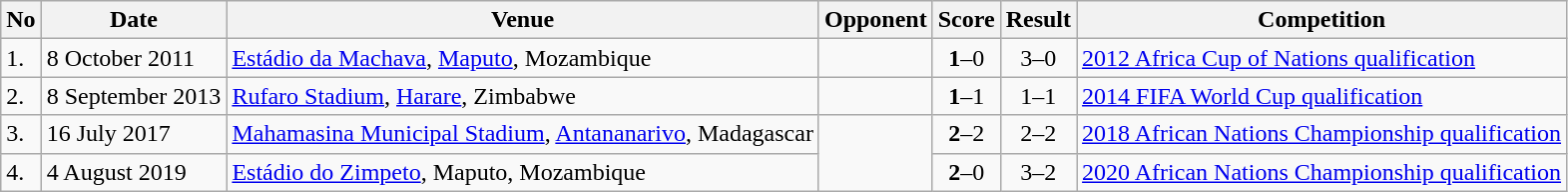<table class="wikitable" style="font-size:100%;">
<tr>
<th>No</th>
<th>Date</th>
<th>Venue</th>
<th>Opponent</th>
<th>Score</th>
<th>Result</th>
<th>Competition</th>
</tr>
<tr>
<td>1.</td>
<td>8 October 2011</td>
<td><a href='#'>Estádio da Machava</a>, <a href='#'>Maputo</a>, Mozambique</td>
<td></td>
<td align=center><strong>1</strong>–0</td>
<td align=center>3–0</td>
<td><a href='#'>2012 Africa Cup of Nations qualification</a></td>
</tr>
<tr>
<td>2.</td>
<td>8 September 2013</td>
<td><a href='#'>Rufaro Stadium</a>, <a href='#'>Harare</a>, Zimbabwe</td>
<td></td>
<td align=center><strong>1</strong>–1</td>
<td align=center>1–1</td>
<td><a href='#'>2014 FIFA World Cup qualification</a></td>
</tr>
<tr>
<td>3.</td>
<td>16 July 2017</td>
<td><a href='#'>Mahamasina Municipal Stadium</a>, <a href='#'>Antananarivo</a>, Madagascar</td>
<td rowspan=2></td>
<td align=center><strong>2</strong>–2</td>
<td align=center>2–2</td>
<td><a href='#'>2018 African Nations Championship qualification</a></td>
</tr>
<tr>
<td>4.</td>
<td>4 August 2019</td>
<td><a href='#'>Estádio do Zimpeto</a>, Maputo, Mozambique</td>
<td align=center><strong>2</strong>–0</td>
<td align=center>3–2</td>
<td><a href='#'>2020 African Nations Championship qualification</a></td>
</tr>
</table>
